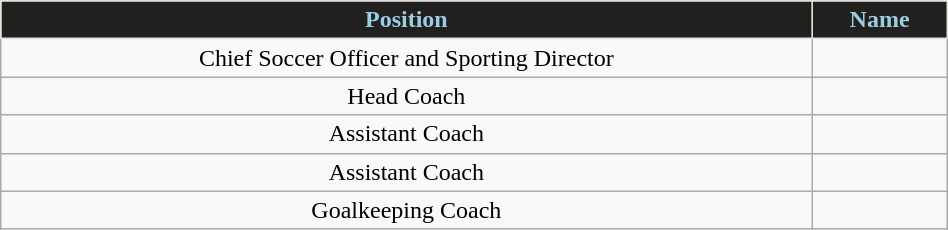<table class="wikitable" style="text-align:center; width:50%;">
<tr>
<th style="background:#21201E;color:#9BCEE3;border:1px solid #E1E2DD">Position</th>
<th style="background:#21201E;color:#9BCEE3;border:1px solid #E1E2DD">Name</th>
</tr>
<tr>
<td>Chief Soccer Officer and Sporting Director</td>
<td align="left"> </td>
</tr>
<tr>
<td>Head Coach</td>
<td align="left"> </td>
</tr>
<tr>
<td>Assistant Coach</td>
<td align="left"> </td>
</tr>
<tr>
<td>Assistant Coach</td>
<td align="left"> </td>
</tr>
<tr>
<td>Goalkeeping Coach</td>
<td align="left"> </td>
</tr>
</table>
